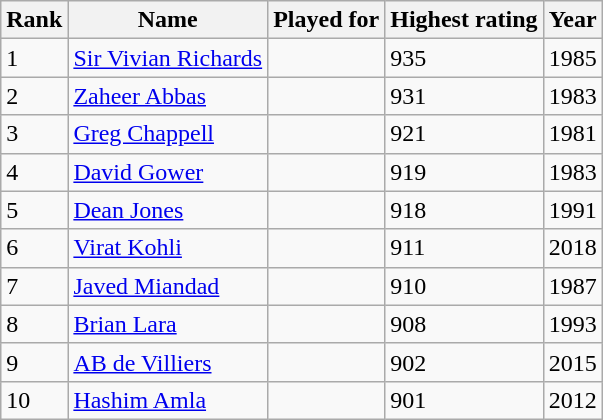<table class=wikitable>
<tr>
<th>Rank</th>
<th>Name</th>
<th>Played for</th>
<th>Highest rating</th>
<th>Year</th>
</tr>
<tr>
<td>1</td>
<td><a href='#'>Sir Vivian Richards</a></td>
<td></td>
<td>935</td>
<td>1985</td>
</tr>
<tr>
<td>2</td>
<td><a href='#'>Zaheer Abbas</a></td>
<td></td>
<td>931</td>
<td>1983</td>
</tr>
<tr>
<td>3</td>
<td><a href='#'>Greg Chappell</a></td>
<td></td>
<td>921</td>
<td>1981</td>
</tr>
<tr>
<td>4</td>
<td><a href='#'>David Gower</a></td>
<td></td>
<td>919</td>
<td>1983</td>
</tr>
<tr>
<td>5</td>
<td><a href='#'>Dean Jones</a></td>
<td></td>
<td>918</td>
<td>1991</td>
</tr>
<tr>
<td>6</td>
<td><a href='#'>Virat Kohli</a></td>
<td></td>
<td>911</td>
<td>2018</td>
</tr>
<tr>
<td>7</td>
<td><a href='#'>Javed Miandad</a></td>
<td></td>
<td>910</td>
<td>1987</td>
</tr>
<tr>
<td>8</td>
<td><a href='#'>Brian Lara</a></td>
<td></td>
<td>908</td>
<td>1993</td>
</tr>
<tr>
<td>9</td>
<td><a href='#'>AB de Villiers</a></td>
<td></td>
<td>902</td>
<td>2015</td>
</tr>
<tr>
<td>10</td>
<td><a href='#'>Hashim Amla</a></td>
<td></td>
<td>901</td>
<td>2012</td>
</tr>
</table>
